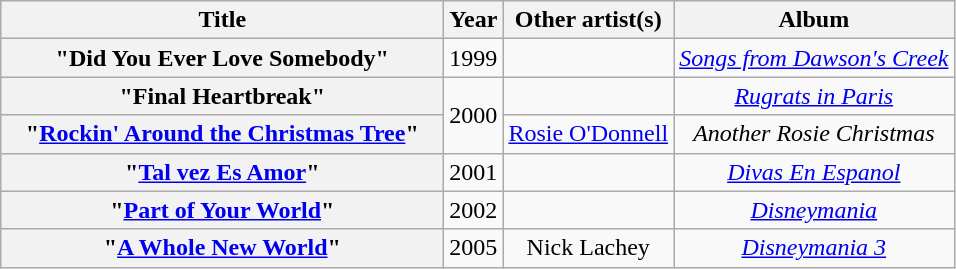<table class="wikitable plainrowheaders" style="text-align:center;" border="1">
<tr>
<th scope="col" style="width:18em;">Title</th>
<th scope="col">Year</th>
<th scope="col">Other artist(s)</th>
<th scope="col">Album</th>
</tr>
<tr>
<th scope="row">"Did You Ever Love Somebody"</th>
<td>1999</td>
<td></td>
<td><em><a href='#'>Songs from Dawson's Creek</a></em></td>
</tr>
<tr>
<th scope="row">"Final Heartbreak"</th>
<td rowspan="2">2000</td>
<td></td>
<td><em><a href='#'>Rugrats in Paris</a></em></td>
</tr>
<tr>
<th scope="row">"<a href='#'>Rockin' Around the Christmas Tree</a>"</th>
<td><a href='#'>Rosie O'Donnell</a></td>
<td><em>Another Rosie Christmas</em></td>
</tr>
<tr>
<th scope="row">"<a href='#'>Tal vez Es Amor</a>"</th>
<td>2001</td>
<td></td>
<td><em><a href='#'>Divas En Espanol</a></em></td>
</tr>
<tr>
<th scope="row">"<a href='#'>Part of Your World</a>"</th>
<td>2002</td>
<td></td>
<td><em><a href='#'>Disneymania</a></em></td>
</tr>
<tr>
<th scope="row">"<a href='#'>A Whole New World</a>"</th>
<td>2005</td>
<td>Nick Lachey</td>
<td><em><a href='#'>Disneymania 3</a></em></td>
</tr>
</table>
